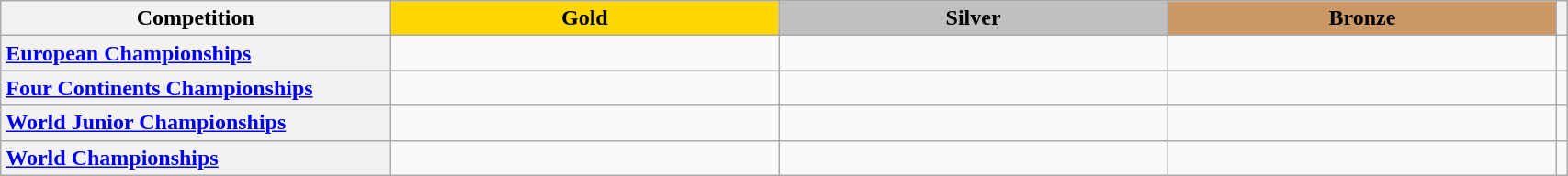<table class="wikitable unsortable" style="text-align:left; width:90%">
<tr>
<th scope="col" style="text-align:center; width:25%">Competition</th>
<td scope="col" style="text-align:center; width:25%; background:gold"><strong>Gold</strong></td>
<td scope="col" style="text-align:center; width:25%; background:silver"><strong>Silver</strong></td>
<td scope="col" style="text-align:center; width:25%; background:#c96"><strong>Bronze</strong></td>
<th scope="col" style="text-align:center"></th>
</tr>
<tr>
<th scope="row" style="text-align:left"> <a href='#'>European Championships</a></th>
<td></td>
<td></td>
<td></td>
<td></td>
</tr>
<tr>
<th scope="row" style="text-align:left"> <a href='#'>Four Continents Championships</a></th>
<td></td>
<td></td>
<td></td>
<td></td>
</tr>
<tr>
<th scope="row" style="text-align:left"> <a href='#'>World Junior Championships</a></th>
<td></td>
<td></td>
<td></td>
<td></td>
</tr>
<tr>
<th scope="row" style="text-align:left"> <a href='#'>World Championships</a></th>
<td></td>
<td></td>
<td></td>
<td></td>
</tr>
</table>
